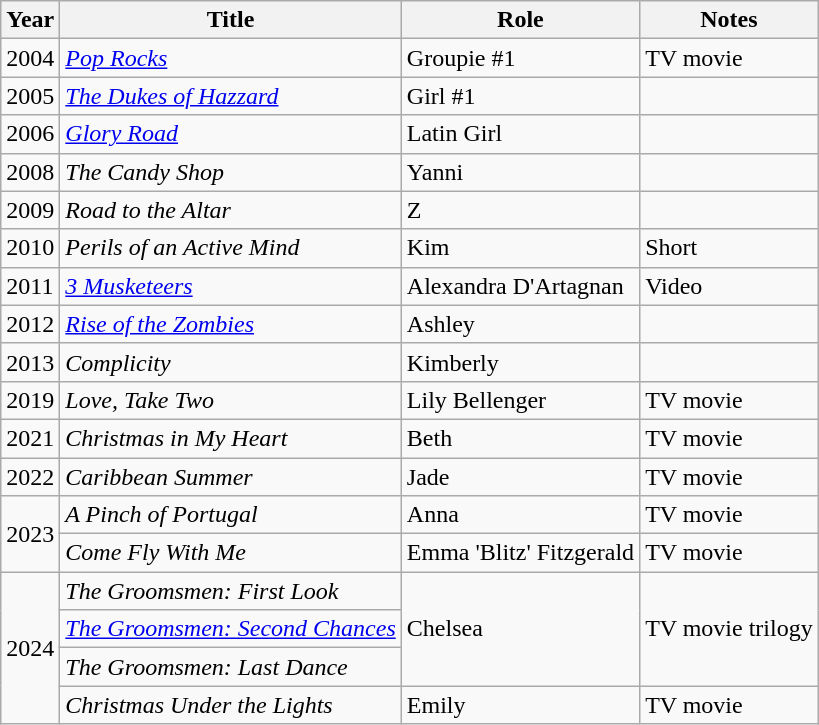<table class="wikitable plainrowheaders sortable" style="margin-right: 0;">
<tr>
<th>Year</th>
<th>Title</th>
<th>Role</th>
<th>Notes</th>
</tr>
<tr>
<td>2004</td>
<td><em><a href='#'>Pop Rocks</a></em></td>
<td>Groupie #1</td>
<td>TV movie</td>
</tr>
<tr>
<td>2005</td>
<td><em><a href='#'>The Dukes of Hazzard</a></em></td>
<td>Girl #1</td>
<td></td>
</tr>
<tr>
<td>2006</td>
<td><em><a href='#'>Glory Road</a></em></td>
<td>Latin Girl</td>
<td></td>
</tr>
<tr>
<td>2008</td>
<td><em>The Candy Shop</em></td>
<td>Yanni</td>
<td></td>
</tr>
<tr>
<td>2009</td>
<td><em>Road to the Altar</em></td>
<td>Z</td>
<td></td>
</tr>
<tr>
<td>2010</td>
<td><em>Perils of an Active Mind</em></td>
<td>Kim</td>
<td>Short</td>
</tr>
<tr>
<td>2011</td>
<td><em><a href='#'>3 Musketeers</a></em></td>
<td>Alexandra D'Artagnan</td>
<td>Video</td>
</tr>
<tr>
<td>2012</td>
<td><em><a href='#'>Rise of the Zombies</a></em></td>
<td>Ashley</td>
<td></td>
</tr>
<tr>
<td>2013</td>
<td><em>Complicity</em></td>
<td>Kimberly</td>
<td></td>
</tr>
<tr>
<td>2019</td>
<td><em>Love, Take Two</em></td>
<td>Lily Bellenger</td>
<td>TV movie</td>
</tr>
<tr>
<td>2021</td>
<td><em>Christmas in My Heart</em></td>
<td>Beth</td>
<td>TV movie</td>
</tr>
<tr>
<td>2022</td>
<td><em>Caribbean Summer</em></td>
<td>Jade</td>
<td>TV movie</td>
</tr>
<tr>
<td rowspan="2">2023</td>
<td><em>A Pinch of Portugal</em></td>
<td>Anna</td>
<td>TV movie</td>
</tr>
<tr>
<td><em>Come Fly With Me</em></td>
<td>Emma 'Blitz' Fitzgerald</td>
<td>TV movie</td>
</tr>
<tr>
<td rowspan="4">2024</td>
<td><em>The Groomsmen: First Look</em></td>
<td rowspan="3">Chelsea</td>
<td rowspan="3">TV movie trilogy</td>
</tr>
<tr>
<td><em><a href='#'>The Groomsmen: Second Chances</a></em></td>
</tr>
<tr>
<td><em>The Groomsmen: Last Dance</em></td>
</tr>
<tr>
<td><em>Christmas Under the Lights</em></td>
<td>Emily</td>
<td>TV movie</td>
</tr>
</table>
